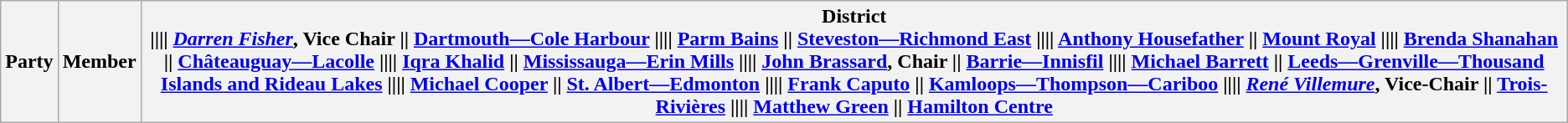<table class="wikitable">
<tr>
<th colspan="2">Party</th>
<th>Member</th>
<th>District<br>|||| <em><a href='#'>Darren Fisher</a></em>, Vice Chair || <a href='#'>Dartmouth—Cole Harbour</a>
|||| <a href='#'>Parm Bains</a> || <a href='#'>Steveston—Richmond East</a>
|||| <a href='#'>Anthony Housefather</a> || <a href='#'>Mount Royal</a>
|||| <a href='#'>Brenda Shanahan</a> || <a href='#'>Châteauguay—Lacolle</a>
|||| <a href='#'>Iqra Khalid</a> || <a href='#'>Mississauga—Erin Mills</a>
|||| <strong><a href='#'>John Brassard</a></strong>, Chair || <a href='#'>Barrie—Innisfil</a>
|||| <a href='#'>Michael Barrett</a> || <a href='#'>Leeds—Grenville—Thousand Islands and Rideau Lakes</a>
|||| <a href='#'>Michael Cooper</a> || <a href='#'>St. Albert—Edmonton</a>
|||| <a href='#'>Frank Caputo</a> || <a href='#'>Kamloops—Thompson—Cariboo</a>
|||| <em><a href='#'>René Villemure</a></em>, Vice-Chair || <a href='#'>Trois-Rivières</a>
|||| <a href='#'>Matthew Green</a> || <a href='#'>Hamilton Centre</a></th>
</tr>
</table>
